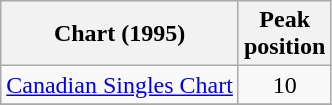<table class="wikitable sortable">
<tr>
<th align="center">Chart (1995)</th>
<th align="center">Peak<br>position</th>
</tr>
<tr>
<td><a href='#'>Canadian Singles Chart</a></td>
<td align="center">10</td>
</tr>
<tr>
</tr>
</table>
